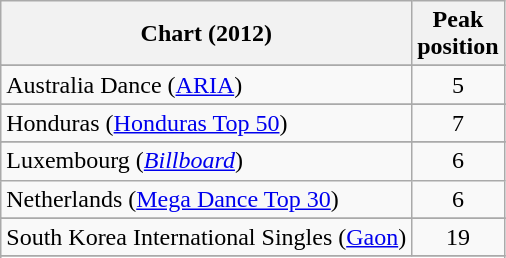<table class="wikitable sortable">
<tr>
<th>Chart (2012)</th>
<th>Peak<br>position</th>
</tr>
<tr>
</tr>
<tr>
<td align="left">Australia Dance (<a href='#'>ARIA</a>)</td>
<td style="text-align:center;">5</td>
</tr>
<tr>
</tr>
<tr>
</tr>
<tr>
</tr>
<tr>
</tr>
<tr>
</tr>
<tr>
</tr>
<tr>
</tr>
<tr>
</tr>
<tr>
</tr>
<tr>
<td>Honduras (<a href='#'>Honduras Top 50</a>)</td>
<td style="text-align:center;">7</td>
</tr>
<tr>
</tr>
<tr>
</tr>
<tr>
<td>Luxembourg (<em><a href='#'>Billboard</a></em>)</td>
<td style="text-align:center;">6</td>
</tr>
<tr>
<td>Netherlands (<a href='#'>Mega Dance Top 30</a>)</td>
<td align=center>6</td>
</tr>
<tr>
</tr>
<tr>
</tr>
<tr>
</tr>
<tr>
</tr>
<tr>
<td>South Korea International Singles (<a href='#'>Gaon</a>)</td>
<td style="text-align:center;">19</td>
</tr>
<tr>
</tr>
<tr>
</tr>
<tr>
</tr>
<tr>
</tr>
<tr>
</tr>
<tr>
</tr>
<tr>
</tr>
<tr>
</tr>
<tr>
</tr>
</table>
